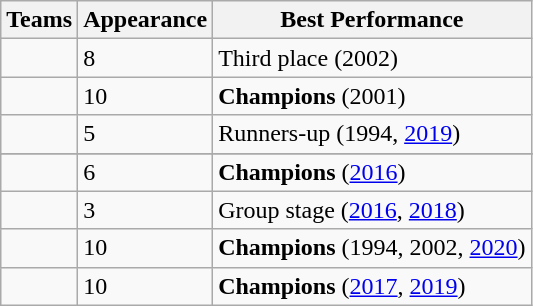<table class="wikitable sortable">
<tr>
<th>Teams</th>
<th>Appearance</th>
<th>Best Performance</th>
</tr>
<tr>
<td></td>
<td>8</td>
<td>Third place (2002)</td>
</tr>
<tr>
<td></td>
<td>10</td>
<td><strong>Champions</strong> (2001)</td>
</tr>
<tr>
<td></td>
<td>5</td>
<td>Runners-up (1994, <a href='#'>2019</a>)</td>
</tr>
<tr>
</tr>
<tr>
<td></td>
<td>6</td>
<td><strong>Champions</strong> (<a href='#'>2016</a>)</td>
</tr>
<tr>
<td></td>
<td>3</td>
<td>Group stage (<a href='#'>2016</a>, <a href='#'>2018</a>)</td>
</tr>
<tr>
<td></td>
<td>10</td>
<td><strong>Champions</strong> (1994, 2002, <a href='#'>2020</a>)</td>
</tr>
<tr>
<td></td>
<td>10</td>
<td><strong>Champions</strong> (<a href='#'>2017</a>, <a href='#'>2019</a>)</td>
</tr>
</table>
